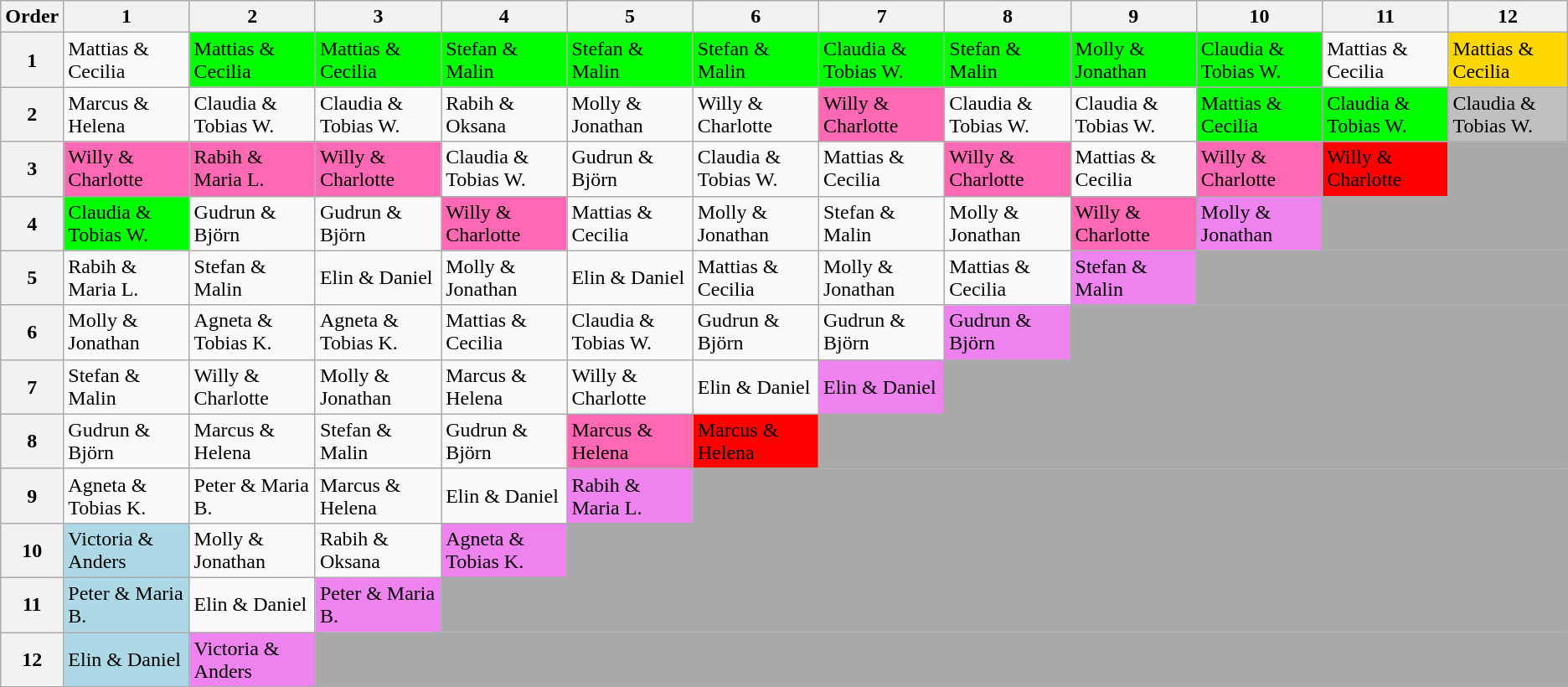<table class="wikitable" align="center">
<tr>
<th>Order</th>
<th>1</th>
<th>2</th>
<th>3</th>
<th>4</th>
<th>5</th>
<th>6</th>
<th>7</th>
<th>8</th>
<th>9</th>
<th>10</th>
<th>11</th>
<th>12</th>
</tr>
<tr>
<th>1</th>
<td>Mattias & Cecilia</td>
<td bgcolor="lime">Mattias & Cecilia</td>
<td bgcolor="lime">Mattias & Cecilia</td>
<td bgcolor="lime">Stefan & Malin</td>
<td bgcolor="lime">Stefan & Malin</td>
<td bgcolor="lime">Stefan & Malin</td>
<td bgcolor="lime">Claudia & Tobias W.</td>
<td bgcolor="lime">Stefan & Malin</td>
<td bgcolor="lime">Molly & Jonathan</td>
<td bgcolor="lime">Claudia & Tobias W.</td>
<td>Mattias & Cecilia</td>
<td bgcolor="gold">Mattias & Cecilia</td>
</tr>
<tr>
<th>2</th>
<td>Marcus & Helena</td>
<td>Claudia & Tobias W.</td>
<td>Claudia & Tobias W.</td>
<td>Rabih & Oksana</td>
<td>Molly & Jonathan</td>
<td>Willy & Charlotte</td>
<td bgcolor="hotpink">Willy & Charlotte</td>
<td>Claudia & Tobias W.</td>
<td>Claudia & Tobias W.</td>
<td bgcolor="lime">Mattias & Cecilia</td>
<td bgcolor="lime">Claudia & Tobias W.</td>
<td bgcolor="silver">Claudia & Tobias W.</td>
</tr>
<tr>
<th>3</th>
<td bgcolor="hotpink">Willy & Charlotte</td>
<td bgcolor="hotpink">Rabih & Maria L.</td>
<td bgcolor="hotpink">Willy & Charlotte</td>
<td>Claudia & Tobias W.</td>
<td>Gudrun & Björn</td>
<td>Claudia & Tobias W.</td>
<td>Mattias & Cecilia</td>
<td bgcolor="hotpink">Willy & Charlotte</td>
<td>Mattias & Cecilia</td>
<td bgcolor="hotpink">Willy & Charlotte</td>
<td bgcolor="red">Willy & Charlotte</td>
<td bgcolor="darkgray"></td>
</tr>
<tr>
<th>4</th>
<td bgcolor="lime">Claudia & Tobias W.</td>
<td>Gudrun & Björn</td>
<td>Gudrun & Björn</td>
<td bgcolor="hotpink">Willy & Charlotte</td>
<td>Mattias & Cecilia</td>
<td>Molly & Jonathan</td>
<td>Stefan & Malin</td>
<td>Molly & Jonathan</td>
<td bgcolor="hotpink">Willy & Charlotte</td>
<td bgcolor="violet">Molly & Jonathan</td>
<td bgcolor="darkgray" colspan="2"></td>
</tr>
<tr>
<th>5</th>
<td>Rabih & Maria L.</td>
<td>Stefan & Malin</td>
<td>Elin & Daniel</td>
<td>Molly & Jonathan</td>
<td>Elin & Daniel</td>
<td>Mattias & Cecilia</td>
<td>Molly & Jonathan</td>
<td>Mattias & Cecilia</td>
<td bgcolor="violet">Stefan & Malin</td>
<td bgcolor="darkgray" colspan="3"></td>
</tr>
<tr>
<th>6</th>
<td>Molly & Jonathan</td>
<td>Agneta & Tobias K.</td>
<td>Agneta & Tobias K.</td>
<td>Mattias & Cecilia</td>
<td>Claudia & Tobias W.</td>
<td>Gudrun & Björn</td>
<td>Gudrun & Björn</td>
<td bgcolor="violet">Gudrun & Björn</td>
<td bgcolor="darkgray" colspan="4"></td>
</tr>
<tr>
<th>7</th>
<td>Stefan & Malin</td>
<td>Willy & Charlotte</td>
<td>Molly & Jonathan</td>
<td>Marcus & Helena</td>
<td>Willy & Charlotte</td>
<td>Elin & Daniel</td>
<td bgcolor="violet">Elin & Daniel</td>
<td bgcolor="darkgray" colspan="5"></td>
</tr>
<tr>
<th>8</th>
<td>Gudrun & Björn</td>
<td>Marcus & Helena</td>
<td>Stefan & Malin</td>
<td>Gudrun & Björn</td>
<td bgcolor="hotpink">Marcus & Helena</td>
<td bgcolor="red">Marcus & Helena</td>
<td bgcolor="darkgray" colspan="6"></td>
</tr>
<tr>
<th>9</th>
<td>Agneta & Tobias K.</td>
<td>Peter & Maria B.</td>
<td>Marcus & Helena</td>
<td>Elin & Daniel</td>
<td bgcolor="violet">Rabih & Maria L.</td>
<td bgcolor="darkgray" colspan="7"></td>
</tr>
<tr>
<th>10</th>
<td bgcolor="lightblue">Victoria & Anders</td>
<td>Molly & Jonathan</td>
<td>Rabih & Oksana</td>
<td bgcolor="violet">Agneta & Tobias K.</td>
<td bgcolor="darkgray" colspan="8"></td>
</tr>
<tr>
<th>11</th>
<td bgcolor="lightblue">Peter & Maria B.</td>
<td>Elin & Daniel</td>
<td bgcolor="violet">Peter & Maria B.</td>
<td bgcolor="darkgray" colspan="9"></td>
</tr>
<tr>
<th>12</th>
<td bgcolor="lightblue">Elin & Daniel</td>
<td bgcolor="violet">Victoria & Anders</td>
<td bgcolor="darkgray" colspan="10"></td>
</tr>
<tr>
</tr>
</table>
